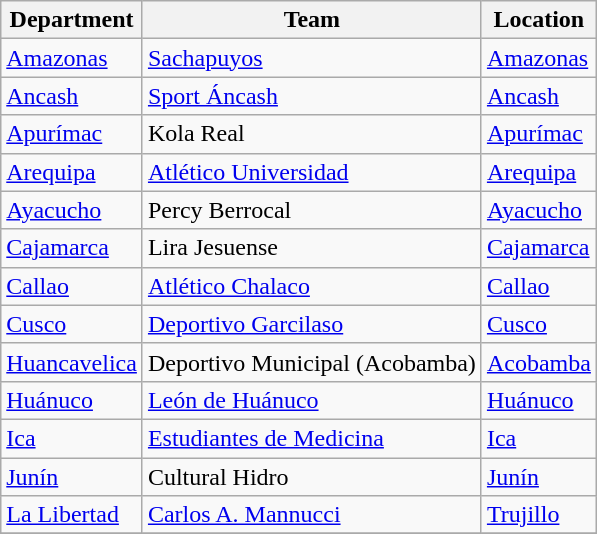<table class="wikitable">
<tr>
<th>Department</th>
<th>Team</th>
<th>Location</th>
</tr>
<tr>
<td><a href='#'>Amazonas</a></td>
<td><a href='#'>Sachapuyos</a></td>
<td><a href='#'>Amazonas</a></td>
</tr>
<tr>
<td><a href='#'>Ancash</a></td>
<td><a href='#'>Sport Áncash</a></td>
<td><a href='#'>Ancash</a></td>
</tr>
<tr>
<td><a href='#'>Apurímac</a></td>
<td>Kola Real</td>
<td><a href='#'>Apurímac</a></td>
</tr>
<tr>
<td><a href='#'>Arequipa</a></td>
<td><a href='#'>Atlético Universidad</a></td>
<td><a href='#'>Arequipa</a></td>
</tr>
<tr>
<td><a href='#'>Ayacucho</a></td>
<td>Percy Berrocal</td>
<td><a href='#'>Ayacucho</a></td>
</tr>
<tr>
<td><a href='#'>Cajamarca</a></td>
<td>Lira Jesuense</td>
<td><a href='#'>Cajamarca</a></td>
</tr>
<tr>
<td><a href='#'>Callao</a></td>
<td><a href='#'>Atlético Chalaco</a></td>
<td><a href='#'>Callao</a></td>
</tr>
<tr>
<td><a href='#'>Cusco</a></td>
<td><a href='#'>Deportivo Garcilaso</a></td>
<td><a href='#'>Cusco</a></td>
</tr>
<tr>
<td><a href='#'>Huancavelica</a></td>
<td>Deportivo Municipal (Acobamba)</td>
<td><a href='#'>Acobamba</a></td>
</tr>
<tr>
<td><a href='#'>Huánuco</a></td>
<td><a href='#'>León de Huánuco</a></td>
<td><a href='#'>Huánuco</a></td>
</tr>
<tr>
<td><a href='#'>Ica</a></td>
<td><a href='#'>Estudiantes de Medicina</a></td>
<td><a href='#'>Ica</a></td>
</tr>
<tr>
<td><a href='#'>Junín</a></td>
<td>Cultural Hidro</td>
<td><a href='#'>Junín</a></td>
</tr>
<tr>
<td><a href='#'>La Libertad</a></td>
<td><a href='#'>Carlos A. Mannucci</a></td>
<td><a href='#'>Trujillo</a></td>
</tr>
<tr>
</tr>
</table>
